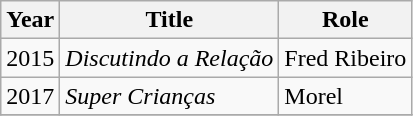<table class="wikitable">
<tr>
<th>Year</th>
<th>Title</th>
<th>Role</th>
</tr>
<tr>
<td>2015</td>
<td><em>Discutindo a Relação</em></td>
<td>Fred Ribeiro</td>
</tr>
<tr>
<td>2017</td>
<td><em>Super Crianças</em></td>
<td>Morel</td>
</tr>
<tr>
</tr>
</table>
